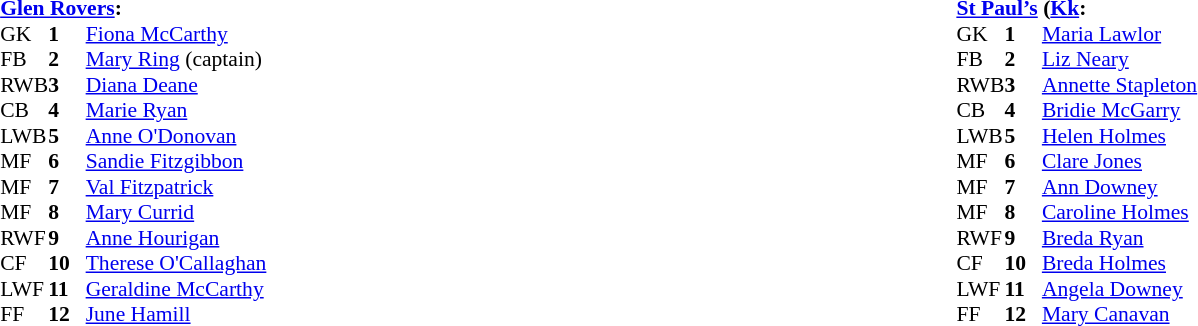<table width="100%">
<tr>
<td valign="top"></td>
<td valign="top" width="50%"><br><table style="font-size: 90%" cellspacing="0" cellpadding="0" align=center>
<tr>
<td colspan="4"><strong><a href='#'>Glen Rovers</a>:</strong></td>
</tr>
<tr>
<th width="25"></th>
<th width="25"></th>
</tr>
<tr>
<td>GK</td>
<td><strong>1</strong></td>
<td><a href='#'>Fiona McCarthy</a></td>
</tr>
<tr>
<td>FB</td>
<td><strong>2</strong></td>
<td><a href='#'>Mary Ring</a> (captain)</td>
</tr>
<tr>
<td>RWB</td>
<td><strong>3</strong></td>
<td><a href='#'>Diana Deane</a></td>
</tr>
<tr>
<td>CB</td>
<td><strong>4</strong></td>
<td><a href='#'>Marie Ryan</a></td>
</tr>
<tr>
<td>LWB</td>
<td><strong>5</strong></td>
<td><a href='#'>Anne O'Donovan</a></td>
</tr>
<tr>
<td>MF</td>
<td><strong>6</strong></td>
<td><a href='#'>Sandie Fitzgibbon</a></td>
</tr>
<tr>
<td>MF</td>
<td><strong>7</strong></td>
<td><a href='#'>Val Fitzpatrick</a></td>
</tr>
<tr>
<td>MF</td>
<td><strong>8</strong></td>
<td><a href='#'>Mary Currid</a></td>
</tr>
<tr>
<td>RWF</td>
<td><strong>9</strong></td>
<td><a href='#'>Anne Hourigan</a></td>
</tr>
<tr>
<td>CF</td>
<td><strong>10</strong></td>
<td><a href='#'>Therese O'Callaghan</a></td>
</tr>
<tr>
<td>LWF</td>
<td><strong>11</strong></td>
<td><a href='#'>Geraldine McCarthy</a></td>
</tr>
<tr>
<td>FF</td>
<td><strong>12</strong></td>
<td><a href='#'>June Hamill</a></td>
</tr>
<tr>
</tr>
</table>
</td>
<td valign="top" width="50%"><br><table style="font-size: 90%" cellspacing="0" cellpadding="0" align=center>
<tr>
<td colspan="4"><strong><a href='#'>St Paul’s</a> (<a href='#'>Kk</a>:</strong></td>
</tr>
<tr>
<th width="25"></th>
<th width="25"></th>
</tr>
<tr>
<td>GK</td>
<td><strong>1</strong></td>
<td><a href='#'>Maria Lawlor</a></td>
</tr>
<tr>
<td>FB</td>
<td><strong>2</strong></td>
<td><a href='#'>Liz Neary</a></td>
</tr>
<tr>
<td>RWB</td>
<td><strong>3</strong></td>
<td><a href='#'>Annette Stapleton</a></td>
</tr>
<tr>
<td>CB</td>
<td><strong>4</strong></td>
<td><a href='#'>Bridie McGarry</a></td>
</tr>
<tr>
<td>LWB</td>
<td><strong>5</strong></td>
<td><a href='#'>Helen Holmes</a></td>
</tr>
<tr>
<td>MF</td>
<td><strong>6</strong></td>
<td><a href='#'>Clare Jones</a></td>
</tr>
<tr>
<td>MF</td>
<td><strong>7</strong></td>
<td><a href='#'>Ann Downey</a></td>
</tr>
<tr>
<td>MF</td>
<td><strong>8</strong></td>
<td><a href='#'>Caroline Holmes</a></td>
</tr>
<tr>
<td>RWF</td>
<td><strong>9</strong></td>
<td><a href='#'>Breda Ryan</a></td>
</tr>
<tr>
<td>CF</td>
<td><strong>10</strong></td>
<td><a href='#'>Breda Holmes</a></td>
</tr>
<tr>
<td>LWF</td>
<td><strong>11</strong></td>
<td><a href='#'>Angela Downey</a></td>
</tr>
<tr>
<td>FF</td>
<td><strong>12</strong></td>
<td><a href='#'>Mary Canavan</a></td>
</tr>
<tr>
</tr>
</table>
</td>
</tr>
</table>
